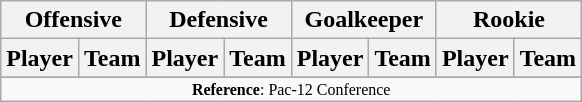<table class="wikitable">
<tr>
<th colspan="2">Offensive</th>
<th colspan="2">Defensive</th>
<th colspan="2">Goalkeeper</th>
<th colspan="2">Rookie</th>
</tr>
<tr>
<th>Player</th>
<th>Team</th>
<th>Player</th>
<th>Team</th>
<th>Player</th>
<th>Team</th>
<th>Player</th>
<th>Team</th>
</tr>
<tr>
</tr>
<tr>
<td colspan="12"  style="font-size:8pt; text-align:center;"><strong>Reference</strong>: Pac-12 Conference</td>
</tr>
</table>
